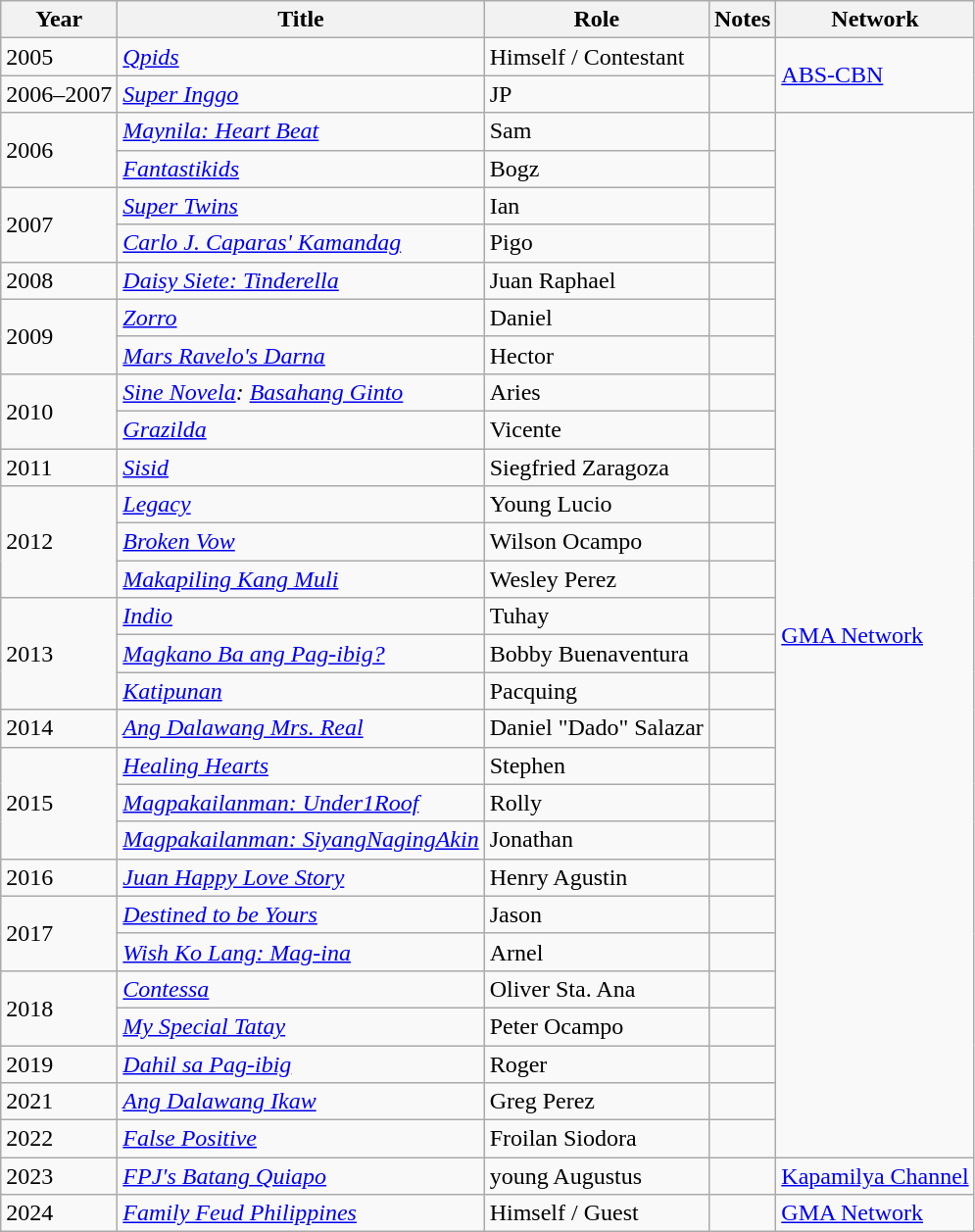<table class="wikitable sortable">
<tr>
<th>Year</th>
<th>Title</th>
<th>Role</th>
<th>Notes</th>
<th>Network</th>
</tr>
<tr>
<td>2005</td>
<td><em><a href='#'>Qpids</a></em></td>
<td>Himself / Contestant</td>
<td></td>
<td rowspan="2"><a href='#'>ABS-CBN</a></td>
</tr>
<tr>
<td>2006–2007</td>
<td><em><a href='#'>Super Inggo</a></em></td>
<td>JP</td>
<td></td>
</tr>
<tr>
<td rowspan="2">2006</td>
<td><em><a href='#'>Maynila: Heart Beat</a></em></td>
<td>Sam</td>
<td></td>
<td rowspan="28"><a href='#'>GMA Network</a></td>
</tr>
<tr>
<td><em><a href='#'>Fantastikids</a></em></td>
<td>Bogz</td>
<td></td>
</tr>
<tr>
<td rowspan="2">2007</td>
<td><em><a href='#'>Super Twins</a></em></td>
<td>Ian</td>
<td></td>
</tr>
<tr>
<td><em><a href='#'>Carlo J. Caparas' Kamandag</a></em></td>
<td>Pigo</td>
<td></td>
</tr>
<tr>
<td>2008</td>
<td><em><a href='#'>Daisy Siete: Tinderella</a></em></td>
<td>Juan Raphael</td>
<td></td>
</tr>
<tr>
<td rowspan="2">2009</td>
<td><em><a href='#'>Zorro</a></em></td>
<td>Daniel</td>
<td></td>
</tr>
<tr>
<td><em><a href='#'>Mars Ravelo's Darna</a></em></td>
<td>Hector</td>
<td></td>
</tr>
<tr>
<td rowspan="2">2010</td>
<td><em><a href='#'>Sine Novela</a>: <a href='#'>Basahang Ginto</a></em></td>
<td>Aries</td>
<td></td>
</tr>
<tr>
<td><em><a href='#'>Grazilda</a></em></td>
<td>Vicente</td>
<td></td>
</tr>
<tr>
<td>2011</td>
<td><em><a href='#'>Sisid</a></em></td>
<td>Siegfried Zaragoza</td>
<td></td>
</tr>
<tr>
<td rowspan="3">2012</td>
<td><em><a href='#'>Legacy</a></em></td>
<td>Young Lucio</td>
<td></td>
</tr>
<tr>
<td><em><a href='#'>Broken Vow</a></em></td>
<td>Wilson Ocampo</td>
<td></td>
</tr>
<tr>
<td><em><a href='#'>Makapiling Kang Muli</a></em></td>
<td>Wesley Perez</td>
<td></td>
</tr>
<tr>
<td rowspan="3">2013</td>
<td><em><a href='#'>Indio</a></em></td>
<td>Tuhay</td>
<td></td>
</tr>
<tr>
<td><em><a href='#'>Magkano Ba ang Pag-ibig?</a></em></td>
<td>Bobby Buenaventura</td>
<td></td>
</tr>
<tr>
<td><em><a href='#'>Katipunan</a></em></td>
<td>Pacquing</td>
<td></td>
</tr>
<tr>
<td>2014</td>
<td><em><a href='#'>Ang Dalawang Mrs. Real</a></em></td>
<td>Daniel "Dado" Salazar</td>
<td></td>
</tr>
<tr>
<td rowspan="3">2015</td>
<td><em><a href='#'>Healing Hearts</a></em></td>
<td>Stephen</td>
<td></td>
</tr>
<tr>
<td><em><a href='#'>Magpakailanman: Under1Roof</a></em></td>
<td>Rolly</td>
<td></td>
</tr>
<tr>
<td><em><a href='#'>Magpakailanman: SiyangNagingAkin</a></em></td>
<td>Jonathan</td>
<td></td>
</tr>
<tr>
<td>2016</td>
<td><em><a href='#'>Juan Happy Love Story</a></em></td>
<td>Henry Agustin</td>
<td></td>
</tr>
<tr>
<td rowspan="2">2017</td>
<td><em><a href='#'>Destined to be Yours</a></em></td>
<td>Jason</td>
<td></td>
</tr>
<tr>
<td><em><a href='#'>Wish Ko Lang: Mag-ina</a></em></td>
<td>Arnel</td>
<td></td>
</tr>
<tr>
<td rowspan=2>2018</td>
<td><em><a href='#'>Contessa</a></em></td>
<td>Oliver Sta. Ana</td>
<td></td>
</tr>
<tr>
<td><em><a href='#'>My Special Tatay</a></em></td>
<td>Peter Ocampo</td>
<td></td>
</tr>
<tr>
<td>2019</td>
<td><em><a href='#'>Dahil sa Pag-ibig</a></em></td>
<td>Roger</td>
<td></td>
</tr>
<tr>
<td>2021</td>
<td><em><a href='#'>Ang Dalawang Ikaw</a></em></td>
<td>Greg Perez</td>
<td></td>
</tr>
<tr>
<td>2022</td>
<td><em><a href='#'>False Positive</a></em></td>
<td>Froilan Siodora</td>
<td></td>
</tr>
<tr>
<td>2023</td>
<td><em><a href='#'>FPJ's Batang Quiapo</a></em></td>
<td>young Augustus</td>
<td></td>
<td><a href='#'>Kapamilya Channel</a></td>
</tr>
<tr>
<td>2024</td>
<td><em><a href='#'>Family Feud Philippines</a></em></td>
<td>Himself / Guest</td>
<td></td>
<td><a href='#'>GMA Network</a></td>
</tr>
</table>
